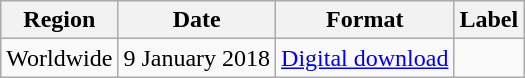<table class=wikitable>
<tr>
<th>Region</th>
<th>Date</th>
<th>Format</th>
<th>Label</th>
</tr>
<tr>
<td>Worldwide</td>
<td>9 January 2018</td>
<td><a href='#'>Digital download</a></td>
<td></td>
</tr>
</table>
